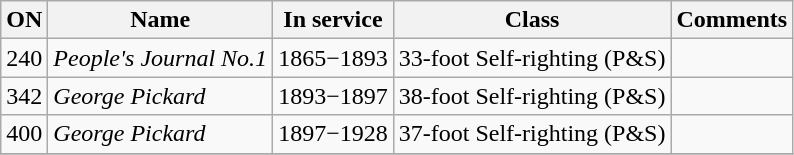<table class="wikitable">
<tr>
<th>ON</th>
<th>Name</th>
<th>In service</th>
<th>Class</th>
<th>Comments</th>
</tr>
<tr>
<td>240</td>
<td><em>People's Journal No.1</em></td>
<td>1865−1893</td>
<td>33-foot Self-righting (P&S)</td>
<td></td>
</tr>
<tr>
<td>342</td>
<td><em>George Pickard</em></td>
<td>1893−1897</td>
<td>38-foot Self-righting (P&S)</td>
<td></td>
</tr>
<tr>
<td>400</td>
<td><em>George Pickard</em></td>
<td>1897−1928</td>
<td>37-foot Self-righting (P&S)</td>
<td></td>
</tr>
<tr>
</tr>
</table>
